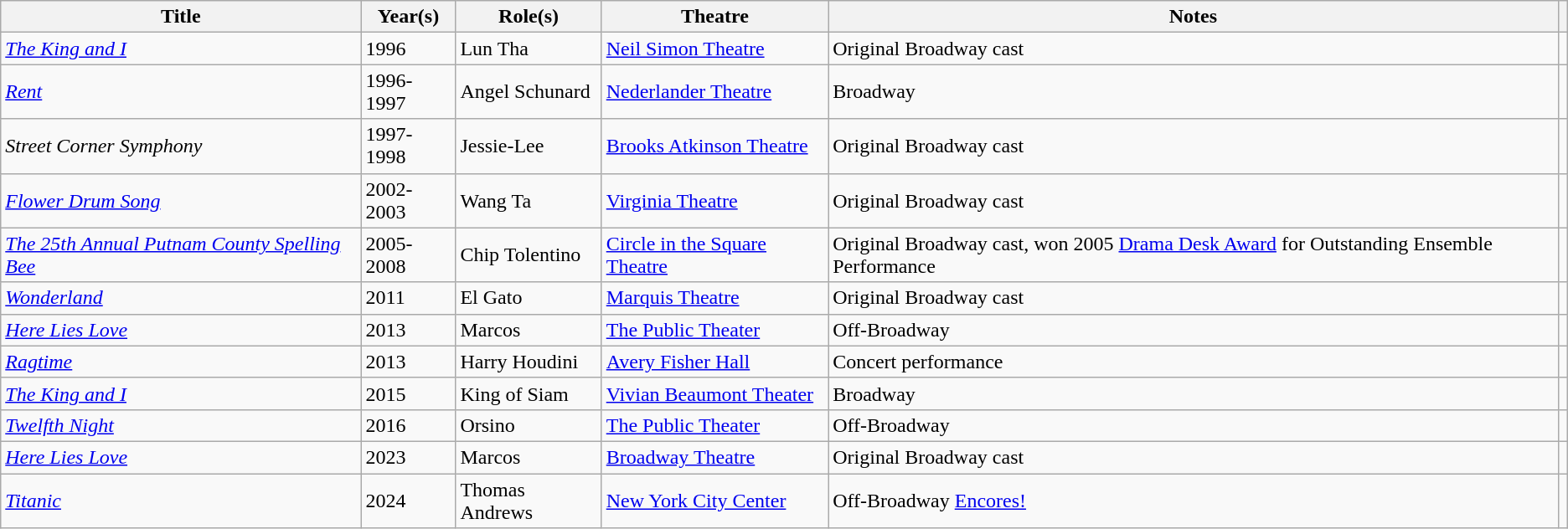<table class="wikitable">
<tr>
<th>Title</th>
<th>Year(s)</th>
<th>Role(s)</th>
<th>Theatre</th>
<th>Notes</th>
<th></th>
</tr>
<tr>
<td><em><a href='#'>The King and I</a></em></td>
<td>1996</td>
<td>Lun Tha</td>
<td><a href='#'>Neil Simon Theatre</a></td>
<td>Original Broadway cast</td>
<td></td>
</tr>
<tr>
<td><em><a href='#'>Rent</a></em></td>
<td>1996-1997</td>
<td>Angel Schunard</td>
<td><a href='#'>Nederlander Theatre</a></td>
<td>Broadway</td>
<td></td>
</tr>
<tr>
<td><em>Street Corner Symphony</em></td>
<td>1997-1998</td>
<td>Jessie-Lee</td>
<td><a href='#'>Brooks Atkinson Theatre</a></td>
<td>Original Broadway cast</td>
<td></td>
</tr>
<tr>
<td><em><a href='#'>Flower Drum Song</a></em></td>
<td>2002-2003</td>
<td>Wang Ta</td>
<td><a href='#'>Virginia Theatre</a></td>
<td>Original Broadway cast</td>
<td></td>
</tr>
<tr>
<td><em><a href='#'>The 25th Annual Putnam County Spelling Bee</a></em></td>
<td>2005-2008</td>
<td>Chip Tolentino</td>
<td><a href='#'>Circle in the Square Theatre</a></td>
<td>Original Broadway cast, won 2005 <a href='#'>Drama Desk Award</a> for Outstanding Ensemble Performance</td>
<td></td>
</tr>
<tr>
<td><em><a href='#'>Wonderland</a></em></td>
<td>2011</td>
<td>El Gato</td>
<td><a href='#'>Marquis Theatre</a></td>
<td>Original Broadway cast</td>
<td></td>
</tr>
<tr>
<td><em><a href='#'>Here Lies Love</a></em></td>
<td>2013</td>
<td>Marcos</td>
<td><a href='#'>The Public Theater</a></td>
<td>Off-Broadway</td>
<td></td>
</tr>
<tr>
<td><em><a href='#'>Ragtime</a></em></td>
<td>2013</td>
<td>Harry Houdini</td>
<td><a href='#'>Avery Fisher Hall</a></td>
<td>Concert performance</td>
<td></td>
</tr>
<tr>
<td><em><a href='#'>The King and I</a></em></td>
<td>2015</td>
<td>King of Siam</td>
<td><a href='#'>Vivian Beaumont Theater</a></td>
<td>Broadway</td>
<td></td>
</tr>
<tr>
<td><em><a href='#'>Twelfth Night</a></em></td>
<td>2016</td>
<td>Orsino</td>
<td><a href='#'>The Public Theater</a></td>
<td>Off-Broadway</td>
<td></td>
</tr>
<tr>
<td><em><a href='#'>Here Lies Love</a></em></td>
<td>2023</td>
<td>Marcos</td>
<td><a href='#'>Broadway Theatre</a></td>
<td>Original Broadway cast</td>
<td></td>
</tr>
<tr>
<td><em><a href='#'>Titanic</a></em></td>
<td>2024</td>
<td>Thomas Andrews</td>
<td><a href='#'>New York City Center</a></td>
<td>Off-Broadway <a href='#'>Encores!</a></td>
<td></td>
</tr>
</table>
